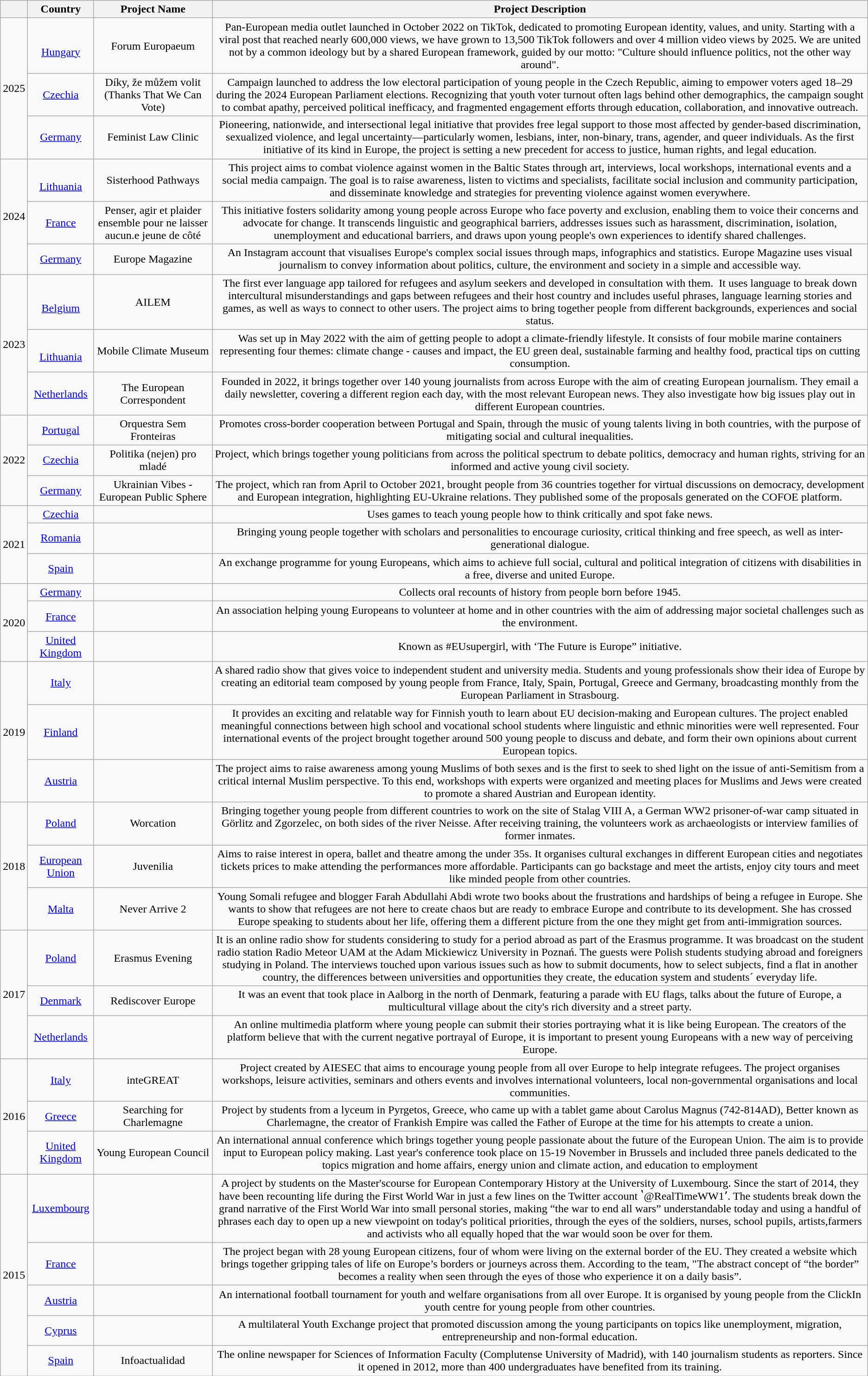<table class=wikitable style="text-align: center;">
<tr>
<th></th>
<th>Country</th>
<th>Project Name</th>
<th>Project Description</th>
</tr>
<tr>
<td rowspan="3">2025</td>
<td><br><a href='#'>Hungary</a></td>
<td> Forum Europaeum</td>
<td>Pan-European media outlet launched in October 2022 on TikTok, dedicated to promoting European identity, values, and unity. Starting with a viral post that reached nearly 600,000 views, we have grown to 13,500 TikTok followers and over 4 million video views by 2025. We are united not by a common ideology but by a shared European framework, guided by our motto: "Culture should influence politics, not the other way around".</td>
</tr>
<tr>
<td><a href='#'>Czechia</a></td>
<td> Díky, že můžem volit (Thanks That We Can Vote)</td>
<td>Campaign launched to address the low electoral participation of young people in the Czech Republic, aiming to empower voters aged 18–29 during the 2024 European Parliament elections. Recognizing that youth voter turnout often lags behind other demographics, the campaign sought to combat apathy, perceived political inefficacy, and fragmented engagement efforts through education, collaboration, and innovative outreach.</td>
</tr>
<tr>
<td><a href='#'>Germany</a></td>
<td> Feminist Law Clinic</td>
<td>Pioneering, nationwide, and intersectional legal initiative that provides free legal support to those most affected by gender-based discrimination, sexualized violence, and legal uncertainty—particularly women, lesbians, inter, non-binary, trans, agender, and queer individuals. As the first initiative of its kind in Europe, the project is setting a new precedent for access to justice, human rights, and legal education.</td>
</tr>
<tr>
<td rowspan="3">2024</td>
<td><br><a href='#'>Lithuania</a></td>
<td> Sisterhood Pathways</td>
<td>This project aims to combat violence against women in the Baltic States through art, interviews, local workshops, international events and a social media campaign. The goal is to raise awareness, listen to victims and specialists, facilitate social inclusion and community participation, and disseminate knowledge and strategies for preventing violence against women everywhere.</td>
</tr>
<tr>
<td><a href='#'>France</a></td>
<td> Penser, agir et plaider ensemble pour ne laisser aucun.e jeune de côté</td>
<td>This initiative fosters solidarity among young people across Europe who face poverty and exclusion, enabling them to voice their concerns and advocate for change. It transcends linguistic and geographical barriers, addresses issues such as harassment, discrimination, isolation, unemployment and educational barriers, and draws upon young people's own experiences to identify shared challenges.</td>
</tr>
<tr>
<td><a href='#'>Germany</a></td>
<td> Europe Magazine</td>
<td>An Instagram account that visualises Europe's complex social issues through maps, infographics and statistics. Europe Magazine uses visual journalism to convey information about politics, culture, the environment and society in a simple and accessible way.</td>
</tr>
<tr>
<td rowspan="3">2023</td>
<td><br><a href='#'>Belgium</a></td>
<td> AILEM</td>
<td>The first ever language app tailored for refugees and asylum seekers and developed in consultation with them.  It uses language to break down intercultural misunderstandings and gaps between refugees and their host country and includes useful phrases, language learning stories and games, as well as ways to connect to other users. The project aims to bring together people from different backgrounds, experiences and social status.</td>
</tr>
<tr>
<td><br><a href='#'>Lithuania</a></td>
<td> Mobile Climate Museum</td>
<td>Was set up in May 2022 with the aim of getting people to adopt a climate-friendly lifestyle. It consists of four mobile marine containers representing four themes: climate change - causes and impact, the EU green deal, sustainable farming and healthy food, practical tips on cutting consumption.</td>
</tr>
<tr>
<td><a href='#'>Netherlands</a></td>
<td> The European Correspondent</td>
<td>Founded in 2022, it brings together over 140 young journalists from across Europe with the aim of creating European journalism. They email a daily newsletter, covering a different region each day, with the most relevant European news. They also investigate how big issues play out in different European countries.</td>
</tr>
<tr>
<td rowspan="3">2022</td>
<td> <a href='#'>Portugal</a></td>
<td> Orquestra Sem Fronteiras</td>
<td>Promotes cross-border cooperation between Portugal and Spain, through the music of young talents living in both countries, with the purpose of mitigating social and cultural inequalities.</td>
</tr>
<tr>
<td><a href='#'>Czechia</a></td>
<td> Politika (nejen) pro mladé</td>
<td>Project, which brings together young politicians from across the political spectrum to debate politics, democracy and human rights, striving for an informed and active young civil society.</td>
</tr>
<tr>
<td><a href='#'>Germany</a></td>
<td> Ukrainian Vibes - European Public Sphere</td>
<td>The project, which ran from April to October 2021, brought people from 36 countries together for virtual discussions on democracy, development and European integration, highlighting EU-Ukraine relations. They published some of the proposals generated on the COFOE platform.</td>
</tr>
<tr>
<td rowspan="3">2021</td>
<td><a href='#'>Czechia</a></td>
<td> </td>
<td>Uses games to teach young people how to think critically and spot fake news.</td>
</tr>
<tr>
<td><a href='#'>Romania</a></td>
<td> </td>
<td>Bringing young people together with scholars and personalities to encourage curiosity, critical thinking and free speech, as well as inter-generational dialogue.</td>
</tr>
<tr>
<td><a href='#'>Spain</a></td>
<td> </td>
<td>An exchange programme for young Europeans, which aims to achieve full social, cultural and political integration of citizens with disabilities in a free, diverse and united Europe.</td>
</tr>
<tr>
<td rowspan=3>2020</td>
<td><a href='#'>Germany</a></td>
<td> </td>
<td>Collects oral recounts of history from people born before 1945.</td>
</tr>
<tr>
<td><a href='#'>France</a></td>
<td> </td>
<td>An association helping young Europeans to volunteer at home and in other countries with the aim of addressing major societal challenges such as the environment.</td>
</tr>
<tr>
<td><a href='#'>United Kingdom</a></td>
<td> </td>
<td>Known as #EUsupergirl, with ‘The Future is Europe” initiative.</td>
</tr>
<tr>
<td rowspan=3>2019</td>
<td><a href='#'>Italy</a></td>
<td> </td>
<td>A shared radio show that gives voice to independent student and university media. Students and young professionals show their idea of Europe by creating an editorial team composed by young people from France, Italy, Spain, Portugal, Greece and Germany, broadcasting monthly from the European Parliament in Strasbourg.</td>
</tr>
<tr>
<td><a href='#'>Finland</a></td>
<td> </td>
<td>It provides an exciting and relatable way for Finnish youth to learn about EU decision-making and European cultures. The project enabled meaningful connections between high school and vocational school students where linguistic and ethnic minorities were well represented. Four international events of the project brought together around 500 young people to discuss and debate, and form their own opinions about current European topics.</td>
</tr>
<tr>
<td><a href='#'>Austria</a></td>
<td> </td>
<td>The project aims to raise awareness among young Muslims of both sexes and is the first to seek to shed light on the issue of anti-Semitism from a critical internal Muslim perspective. To this end, workshops with experts were organized and meeting places for Muslims and Jews were created to promote a shared Austrian and European identity.</td>
</tr>
<tr>
<td rowspan=3>2018</td>
<td><a href='#'>Poland</a></td>
<td> Worcation</td>
<td>Bringing together young people from different countries to work on the site of Stalag VIII A, a German WW2 prisoner-of-war camp situated in Görlitz and Zgorzelec, on both sides of the river Neisse. After receiving training, the volunteers work as archaeologists or interview families of former inmates.</td>
</tr>
<tr>
<td><a href='#'>European Union</a></td>
<td> Juvenilia</td>
<td>Aims to raise interest in opera, ballet and theatre among the under 35s. It organises cultural exchanges in different European cities and negotiates tickets prices to make attending the performances more affordable. Participants can go backstage and meet the artists, enjoy city tours and meet like minded people from other countries.</td>
</tr>
<tr>
<td><a href='#'>Malta</a></td>
<td> Never Arrive 2</td>
<td>Young Somali refugee and blogger Farah Abdullahi Abdi wrote two books about the frustrations and hardships of being a refugee in Europe. She wants to show that refugees are not here to create chaos but are ready to embrace Europe and contribute to its development. She has crossed Europe speaking to students about her life, offering them a different picture from the one they might get from anti-immigration sources.</td>
</tr>
<tr>
<td rowspan=3>2017</td>
<td><a href='#'>Poland</a></td>
<td> Erasmus Evening</td>
<td>It is an online radio show for students considering to study for a period abroad as part of the Erasmus programme. It was broadcast on the student radio station Radio Meteor UAM at the Adam Mickiewicz University in Poznań. The guests were Polish students studying abroad and foreigners studying in Poland. The interviews touched upon various issues such as how to submit documents, how to select subjects, find a flat in another country, the differences between universities and opportunities they create, the education system and students´ everyday life.</td>
</tr>
<tr>
<td><a href='#'>Denmark</a></td>
<td> Rediscover Europe</td>
<td>It was an event that took place in Aalborg in the north of Denmark, featuring a parade with EU flags, talks about the future of Europe, a multicultural village about the city's rich diversity and a street party.</td>
</tr>
<tr>
<td><a href='#'>Netherlands</a></td>
<td> </td>
<td>An online multimedia platform where young people can submit their stories portraying what it is like being European. The creators of the platform believe that with the current negative portrayal of Europe, it is important to present young Europeans with a new way of perceiving Europe.</td>
</tr>
<tr>
<td rowspan=3>2016</td>
<td><a href='#'>Italy</a></td>
<td> inteGREAT</td>
<td>Project created by AIESEC that aims to encourage young people from all over Europe to help integrate refugees. The project organises workshops, leisure activities, seminars and others events and involves international volunteers, local non-governmental organisations and local communities.</td>
</tr>
<tr>
<td><a href='#'>Greece</a></td>
<td> Searching for Charlemagne</td>
<td>Project by students from a lyceum in Pyrgetos, Greece, who came up with a tablet game about Carolus Magnus (742-814AD), Better known as Charlemagne, the creator of Frankish Empire was called the Father of Europe at the time for his attempts to create a union.</td>
</tr>
<tr>
<td><a href='#'>United Kingdom</a></td>
<td> Young European Council</td>
<td>An international annual conference which brings together young people passionate about the future of the European Union. The aim is to provide input to European policy making. Last year's conference took place on 15-19 November in Brussels and included three panels dedicated to the topics migration and home affairs, energy union and climate action, and education to employment</td>
</tr>
<tr>
<td rowspan=5>2015</td>
<td><a href='#'>Luxembourg</a></td>
<td> </td>
<td>A project by students on the Master'scourse for European Contemporary History at the University of Luxembourg. Since the start of 2014, they have been recounting life during the First World War in just a few lines on the Twitter account ʽ@RealTimeWW1ʼ. The students break down the grand narrative of the First World War into small personal stories, making “the war to end all wars” understandable today and using a handful of phrases each day to open up a new viewpoint on today's political priorities, through the eyes of the soldiers, nurses, school pupils, artists,farmers and activists who all equally hoped that the war would soon be over for them.</td>
</tr>
<tr>
<td><a href='#'>France</a></td>
<td> </td>
<td>The project began with 28 young European citizens, four of whom were living on the external border of the EU. They created a website which brings together gripping tales of life on Europe’s borders or journeys across them. According to the team, "The abstract concept of “the border” becomes a reality when seen through the eyes of those who experience it on a daily basis”.</td>
</tr>
<tr>
<td><a href='#'>Austria</a></td>
<td> </td>
<td>An international football tournament for youth and welfare organisations from all over Europe. It is organised by young people from the ClickIn youth centre for young people from other countries.</td>
</tr>
<tr>
<td><a href='#'>Cyprus</a></td>
<td> </td>
<td>A multilateral Youth Exchange project that promoted discussion among the young participants on topics like unemployment, migration, entrepreneurship and non-formal education.</td>
</tr>
<tr>
<td><a href='#'>Spain</a></td>
<td> Infoactualidad</td>
<td>The online newspaper for Sciences of Information Faculty (Complutense University of Madrid), with 140 journalism students as reporters. Since it opened in 2012, more than 400 undergraduates have benefited from its training.</td>
</tr>
</table>
